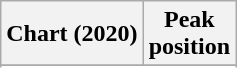<table class="wikitable sortable plainrowheaders" style="text-align:center">
<tr>
<th scope="col">Chart (2020)</th>
<th scope="col">Peak<br>position</th>
</tr>
<tr>
</tr>
<tr>
</tr>
<tr>
</tr>
<tr>
</tr>
<tr>
</tr>
<tr>
</tr>
<tr>
</tr>
<tr>
</tr>
<tr>
</tr>
<tr>
</tr>
</table>
